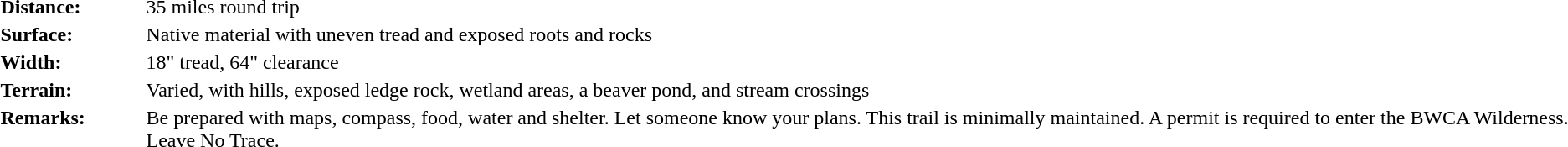<table>
<tr>
<td style="width:7em"><strong>Distance:</strong></td>
<td>35 miles round trip</td>
</tr>
<tr>
<td><strong>Surface:</strong></td>
<td>Native material with uneven tread and exposed roots and rocks</td>
</tr>
<tr>
<td><strong>Width:</strong></td>
<td>18" tread, 64" clearance</td>
</tr>
<tr>
<td><strong>Terrain:</strong></td>
<td>Varied, with hills, exposed ledge rock, wetland areas, a beaver pond, and stream crossings</td>
</tr>
<tr>
<td style="vertical-align:top"><strong>Remarks:</strong></td>
<td>Be prepared with maps, compass, food, water and shelter. Let someone know your plans. This trail is minimally maintained. A permit is required to enter the BWCA Wilderness. Leave No Trace.</td>
</tr>
</table>
